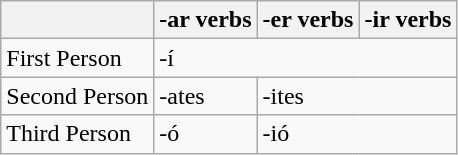<table class="wikitable">
<tr>
<th></th>
<th>-ar verbs</th>
<th>-er verbs</th>
<th>-ir verbs</th>
</tr>
<tr>
<td>First Person</td>
<td colspan="3">-í</td>
</tr>
<tr>
<td>Second Person</td>
<td>-ates</td>
<td colspan="2">-ites</td>
</tr>
<tr>
<td>Third Person</td>
<td>-ó</td>
<td colspan="2">-ió</td>
</tr>
</table>
